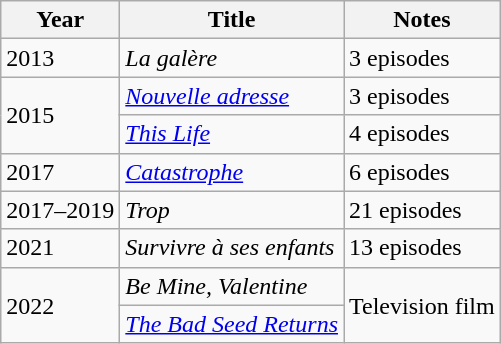<table class="wikitable">
<tr>
<th>Year</th>
<th>Title</th>
<th>Notes</th>
</tr>
<tr>
<td>2013</td>
<td><em>La galère</em></td>
<td>3 episodes</td>
</tr>
<tr>
<td rowspan=2>2015</td>
<td><em><a href='#'>Nouvelle adresse</a></em></td>
<td>3 episodes</td>
</tr>
<tr>
<td><em><a href='#'>This Life</a></em></td>
<td>4 episodes</td>
</tr>
<tr>
<td>2017</td>
<td><em><a href='#'>Catastrophe</a></em></td>
<td>6 episodes</td>
</tr>
<tr>
<td>2017–2019</td>
<td><em>Trop</em></td>
<td>21 episodes</td>
</tr>
<tr>
<td>2021</td>
<td><em>Survivre à ses enfants</em></td>
<td>13 episodes</td>
</tr>
<tr>
<td rowspan=2>2022</td>
<td><em>Be Mine, Valentine</em></td>
<td rowspan=2>Television film</td>
</tr>
<tr>
<td><em><a href='#'>The Bad Seed Returns</a></em></td>
</tr>
</table>
